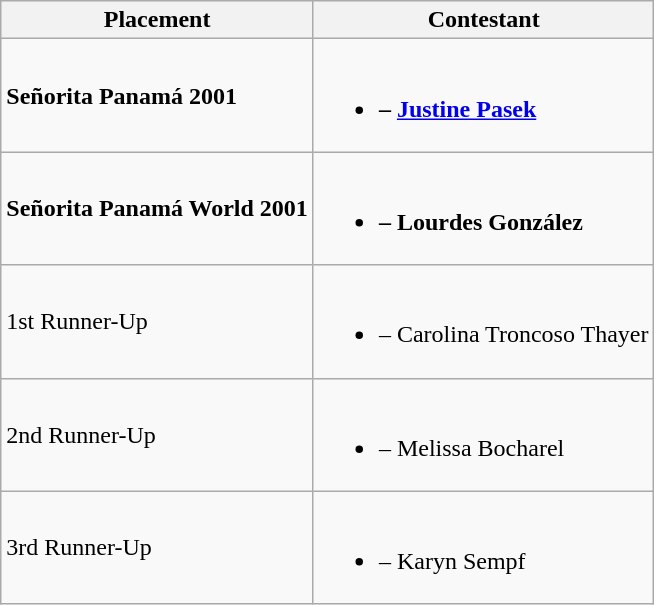<table class="wikitable">
<tr>
<th>Placement</th>
<th>Contestant</th>
</tr>
<tr>
<td><strong>Señorita Panamá 2001</strong></td>
<td><br><ul><li><strong> – <a href='#'>Justine Pasek</a></strong></li></ul></td>
</tr>
<tr>
<td><strong>Señorita Panamá World 2001</strong></td>
<td><br><ul><li><strong> – Lourdes González</strong></li></ul></td>
</tr>
<tr>
<td>1st Runner-Up</td>
<td><br><ul><li> – Carolina Troncoso Thayer</li></ul></td>
</tr>
<tr>
<td>2nd Runner-Up</td>
<td><br><ul><li> – Melissa Bocharel</li></ul></td>
</tr>
<tr>
<td>3rd Runner-Up</td>
<td><br><ul><li> –  Karyn Sempf</li></ul></td>
</tr>
</table>
